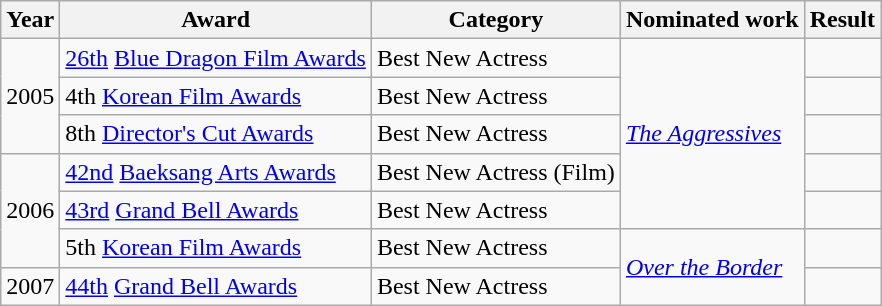<table class="wikitable">
<tr>
<th>Year</th>
<th>Award</th>
<th>Category</th>
<th>Nominated work</th>
<th>Result</th>
</tr>
<tr>
<td rowspan=3>2005</td>
<td><a href='#'>26th</a> <a href='#'>Blue Dragon Film Awards</a></td>
<td>Best New Actress</td>
<td rowspan=5><em><a href='#'>The Aggressives</a></em></td>
<td></td>
</tr>
<tr>
<td>4th <a href='#'>Korean Film Awards</a></td>
<td>Best New Actress</td>
<td></td>
</tr>
<tr>
<td>8th <a href='#'>Director's Cut Awards</a></td>
<td>Best New Actress</td>
<td></td>
</tr>
<tr>
<td rowspan=3>2006</td>
<td><a href='#'>42nd</a> <a href='#'>Baeksang Arts Awards</a></td>
<td>Best New Actress (Film)</td>
<td></td>
</tr>
<tr>
<td><a href='#'>43rd</a> <a href='#'>Grand Bell Awards</a></td>
<td>Best New Actress</td>
<td></td>
</tr>
<tr>
<td>5th <a href='#'>Korean Film Awards</a></td>
<td>Best New Actress</td>
<td rowspan=2><em><a href='#'>Over the Border</a></em></td>
<td></td>
</tr>
<tr>
<td>2007</td>
<td><a href='#'>44th</a> <a href='#'>Grand Bell Awards</a></td>
<td>Best New Actress</td>
<td></td>
</tr>
</table>
